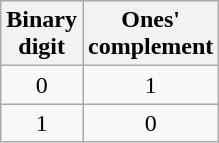<table class="wikitable floatright">
<tr>
<th>Binary<br>digit</th>
<th>Ones' <br>complement</th>
</tr>
<tr align="center">
<td>0</td>
<td>1</td>
</tr>
<tr align="center">
<td>1</td>
<td>0</td>
</tr>
</table>
